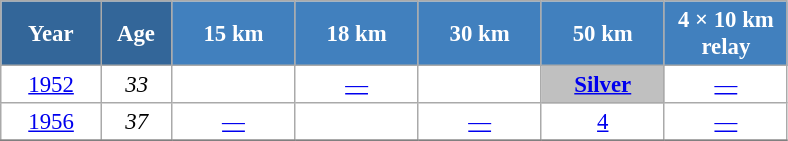<table class="wikitable" style="font-size:95%; text-align:center; border:grey solid 1px; border-collapse:collapse; background:#ffffff;">
<tr>
<th style="background-color:#369; color:white; width:60px;"> Year </th>
<th style="background-color:#369; color:white; width:40px;"> Age </th>
<th style="background-color:#4180be; color:white; width:75px;"> 15 km </th>
<th style="background-color:#4180be; color:white; width:75px;"> 18 km </th>
<th style="background-color:#4180be; color:white; width:75px;"> 30 km </th>
<th style="background-color:#4180be; color:white; width:75px;"> 50 km </th>
<th style="background-color:#4180be; color:white; width:75px;"> 4 × 10 km <br> relay </th>
</tr>
<tr>
<td><a href='#'>1952</a></td>
<td><em>33</em></td>
<td></td>
<td><a href='#'>—</a></td>
<td></td>
<td style="background:silver;"><a href='#'><strong>Silver</strong></a></td>
<td><a href='#'>—</a></td>
</tr>
<tr>
<td><a href='#'>1956</a></td>
<td><em>37</em></td>
<td><a href='#'>—</a></td>
<td></td>
<td><a href='#'>—</a></td>
<td><a href='#'>4</a></td>
<td><a href='#'>—</a></td>
</tr>
<tr>
</tr>
</table>
